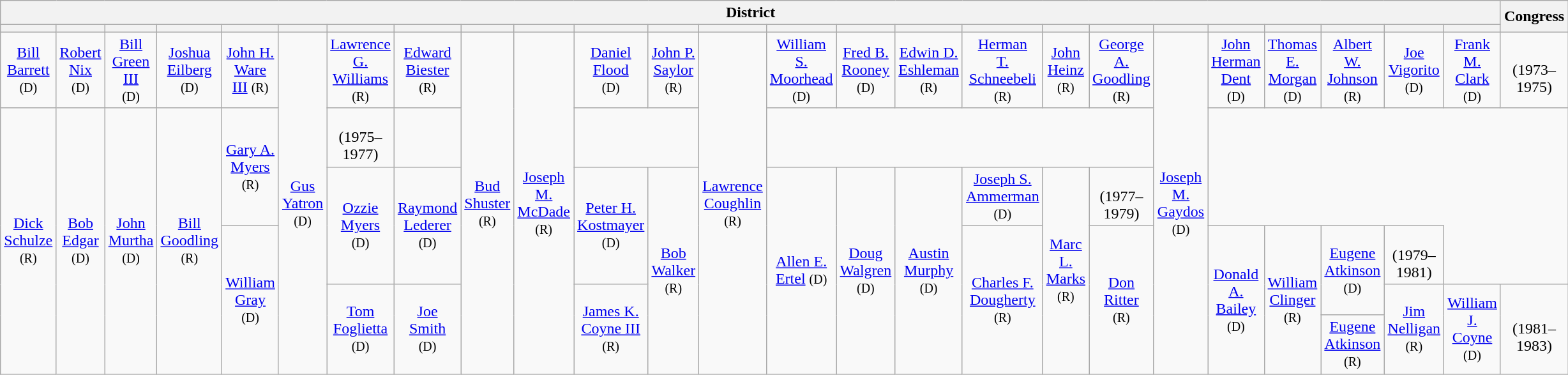<table class=wikitable style="text-align:center">
<tr>
<th colspan=25>District</th>
<th rowspan=2>Congress</th>
</tr>
<tr>
<th></th>
<th></th>
<th></th>
<th></th>
<th></th>
<th></th>
<th></th>
<th></th>
<th></th>
<th></th>
<th></th>
<th></th>
<th></th>
<th></th>
<th></th>
<th></th>
<th></th>
<th></th>
<th></th>
<th></th>
<th></th>
<th></th>
<th></th>
<th></th>
<th></th>
</tr>
<tr style="height:3em">
<td><a href='#'>Bill<br>Barrett</a><br><small>(D)</small></td>
<td><a href='#'>Robert<br>Nix</a> <small>(D)</small></td>
<td><a href='#'>Bill<br>Green III</a><br><small>(D)</small></td>
<td><a href='#'>Joshua<br>Eilberg</a><br><small>(D)</small></td>
<td><a href='#'>John H.<br>Ware III</a> <small>(R)</small></td>
<td rowspan="6" ><a href='#'>Gus<br>Yatron</a><br><small>(D)</small></td>
<td><a href='#'>Lawrence G.<br>Williams</a> <small>(R)</small></td>
<td><a href='#'>Edward<br>Biester</a><br><small>(R)</small></td>
<td rowspan="6" ><a href='#'>Bud<br>Shuster</a><br><small>(R)</small></td>
<td rowspan="6" ><a href='#'>Joseph<br>M.<br>McDade</a><br><small>(R)</small></td>
<td><a href='#'>Daniel<br>Flood</a><br><small>(D)</small></td>
<td><a href='#'>John P.<br>Saylor</a> <small>(R)</small></td>
<td rowspan="6" ><a href='#'>Lawrence<br>Coughlin</a><br><small>(R)</small></td>
<td><a href='#'>William<br>S.<br>Moorhead</a><br><small>(D)</small></td>
<td><a href='#'>Fred B.<br>Rooney</a><br><small>(D)</small></td>
<td><a href='#'>Edwin D.<br>Eshleman</a><br><small>(R)</small></td>
<td><a href='#'>Herman<br>T.<br>Schneebeli</a><br><small>(R)</small></td>
<td><a href='#'>John<br>Heinz</a> <small>(R)</small></td>
<td><a href='#'>George A.<br>Goodling</a> <small>(R)</small></td>
<td rowspan="6" ><a href='#'>Joseph<br>M.<br>Gaydos</a><br><small>(D)</small></td>
<td><a href='#'>John<br>Herman<br>Dent</a><br><small>(D)</small></td>
<td><a href='#'>Thomas<br>E.<br>Morgan</a><br><small>(D)</small></td>
<td><a href='#'>Albert W.<br>Johnson</a> <small>(R)</small></td>
<td><a href='#'>Joe<br>Vigorito</a><br><small>(D)</small></td>
<td><a href='#'>Frank M.<br>Clark</a> <small>(D)</small></td>
<td><strong></strong><br>(1973–1975)</td>
</tr>
<tr style="height:3em">
<td rowspan="5" ><a href='#'>Dick<br>Schulze</a><br><small>(R)</small></td>
<td rowspan="5" ><a href='#'>Bob<br>Edgar</a> <small>(D)</small></td>
<td rowspan="5" ><a href='#'>John<br>Murtha</a><br><small>(D)</small></td>
<td rowspan="5" ><a href='#'>Bill<br>Goodling</a><br><small>(R)</small></td>
<td rowspan=2 ><a href='#'>Gary A.<br>Myers</a> <small>(R)</small></td>
<td><strong></strong><br>(1975–1977)</td>
</tr>
<tr style="height:3em">
<td rowspan=2 ><a href='#'>Ozzie<br>Myers</a><br><small>(D)</small></td>
<td rowspan=2 ><a href='#'>Raymond<br>Lederer</a><br><small>(D)</small></td>
<td rowspan=2 ><a href='#'>Peter H.<br>Kostmayer</a><br><small>(D)</small></td>
<td rowspan="4" ><a href='#'>Bob<br>Walker</a><br><small>(R)</small></td>
<td rowspan="4" ><a href='#'>Allen E.<br>Ertel</a> <small>(D)</small></td>
<td rowspan="4" ><a href='#'>Doug<br>Walgren</a><br><small>(D)</small></td>
<td rowspan="4" ><a href='#'>Austin<br>Murphy</a><br><small>(D)</small></td>
<td><a href='#'>Joseph S.<br>Ammerman</a> <small>(D)</small></td>
<td rowspan="4" ><a href='#'>Marc L.<br>Marks</a><br><small>(R)</small></td>
<td><strong></strong><br>(1977–1979)</td>
</tr>
<tr style="height:3em">
<td rowspan="3" ><a href='#'>William<br>Gray</a> <small>(D)</small></td>
<td rowspan="3" ><a href='#'>Charles F.<br>Dougherty</a><br><small>(R)</small></td>
<td rowspan="3" ><a href='#'>Don<br>Ritter</a><br><small>(R)</small></td>
<td rowspan="3" ><a href='#'>Donald<br>A.<br>Bailey</a><br><small>(D)</small></td>
<td rowspan="3" ><a href='#'>William<br>Clinger</a> <small>(R)</small></td>
<td rowspan=2 ><a href='#'>Eugene<br>Atkinson</a> <small>(D)</small></td>
<td><strong></strong><br>(1979–1981)</td>
</tr>
<tr style="height:2em">
<td rowspan="2" ><a href='#'>Tom<br>Foglietta</a><br><small>(D)</small></td>
<td rowspan="2" ><a href='#'>Joe<br>Smith</a><br><small>(D)</small></td>
<td rowspan="2" ><a href='#'>James K.<br>Coyne III</a><br><small>(R)</small></td>
<td rowspan="2" ><a href='#'>Jim<br>Nelligan</a><br><small>(R)</small></td>
<td rowspan="2" ><a href='#'>William J.<br>Coyne</a> <small>(D)</small></td>
<td rowspan="2"><strong></strong><br>(1981–1983)</td>
</tr>
<tr style="height:2em">
<td><a href='#'>Eugene<br>Atkinson</a> <small>(R)</small></td>
</tr>
</table>
